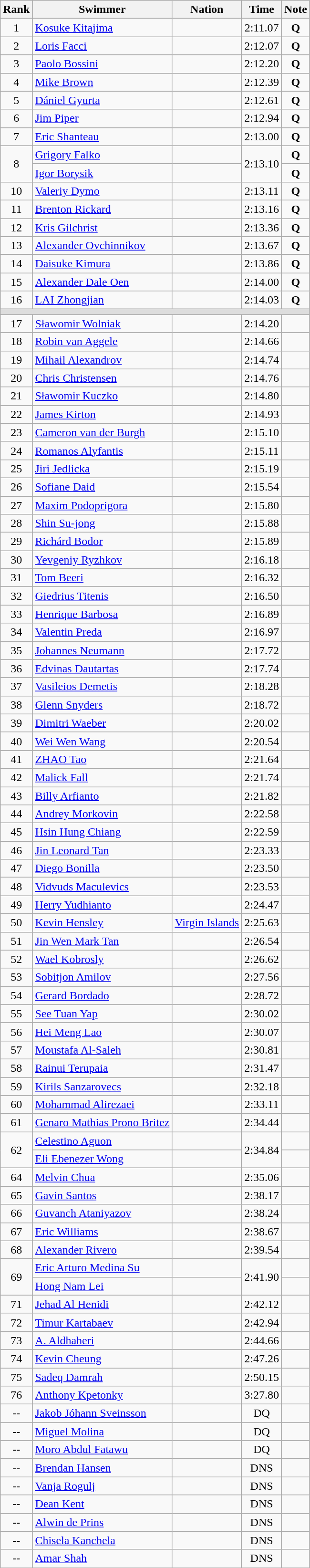<table class="wikitable" style="text-align:center">
<tr>
<th>Rank</th>
<th>Swimmer</th>
<th>Nation</th>
<th>Time</th>
<th>Note</th>
</tr>
<tr>
<td>1</td>
<td align=left><a href='#'>Kosuke Kitajima</a></td>
<td align=left></td>
<td>2:11.07</td>
<td><strong>Q</strong></td>
</tr>
<tr>
<td>2</td>
<td align=left><a href='#'>Loris Facci</a></td>
<td align=left></td>
<td>2:12.07</td>
<td><strong>Q</strong></td>
</tr>
<tr>
<td>3</td>
<td align=left><a href='#'>Paolo Bossini</a></td>
<td align=left></td>
<td>2:12.20</td>
<td><strong>Q</strong></td>
</tr>
<tr>
<td>4</td>
<td align=left><a href='#'>Mike Brown</a></td>
<td align=left></td>
<td>2:12.39</td>
<td><strong>Q</strong></td>
</tr>
<tr>
<td>5</td>
<td align=left><a href='#'>Dániel Gyurta</a></td>
<td align=left></td>
<td>2:12.61</td>
<td><strong>Q</strong></td>
</tr>
<tr>
<td>6</td>
<td align=left><a href='#'>Jim Piper</a></td>
<td align=left></td>
<td>2:12.94</td>
<td><strong>Q</strong></td>
</tr>
<tr>
<td>7</td>
<td align=left><a href='#'>Eric Shanteau</a></td>
<td align=left></td>
<td>2:13.00</td>
<td><strong>Q</strong></td>
</tr>
<tr>
<td rowspan=2>8</td>
<td align=left><a href='#'>Grigory Falko</a></td>
<td align=left></td>
<td rowspan=2>2:13.10</td>
<td><strong>Q</strong></td>
</tr>
<tr>
<td align=left><a href='#'>Igor Borysik</a></td>
<td align=left></td>
<td><strong>Q</strong></td>
</tr>
<tr>
<td>10</td>
<td align=left><a href='#'>Valeriy Dymo</a></td>
<td align=left></td>
<td>2:13.11</td>
<td><strong>Q</strong></td>
</tr>
<tr>
<td>11</td>
<td align=left><a href='#'>Brenton Rickard</a></td>
<td align=left></td>
<td>2:13.16</td>
<td><strong>Q</strong></td>
</tr>
<tr>
<td>12</td>
<td align=left><a href='#'>Kris Gilchrist</a></td>
<td align=left></td>
<td>2:13.36</td>
<td><strong>Q</strong></td>
</tr>
<tr>
<td>13</td>
<td align=left><a href='#'>Alexander Ovchinnikov</a></td>
<td align=left></td>
<td>2:13.67</td>
<td><strong>Q</strong></td>
</tr>
<tr>
<td>14</td>
<td align=left><a href='#'>Daisuke Kimura</a></td>
<td align=left></td>
<td>2:13.86</td>
<td><strong>Q</strong></td>
</tr>
<tr>
<td>15</td>
<td align=left><a href='#'>Alexander Dale Oen</a></td>
<td align=left></td>
<td>2:14.00</td>
<td><strong>Q</strong></td>
</tr>
<tr>
<td>16</td>
<td align=left><a href='#'>LAI Zhongjian</a></td>
<td align=left></td>
<td>2:14.03</td>
<td><strong>Q</strong></td>
</tr>
<tr bgcolor=#DDDDDD>
<td colspan=5></td>
</tr>
<tr>
<td>17</td>
<td align=left><a href='#'>Sławomir Wolniak</a></td>
<td align=left></td>
<td>2:14.20</td>
<td></td>
</tr>
<tr>
<td>18</td>
<td align=left><a href='#'>Robin van Aggele</a></td>
<td align=left></td>
<td>2:14.66</td>
<td></td>
</tr>
<tr>
<td>19</td>
<td align=left><a href='#'>Mihail Alexandrov</a></td>
<td align=left></td>
<td>2:14.74</td>
<td></td>
</tr>
<tr>
<td>20</td>
<td align=left><a href='#'>Chris Christensen</a></td>
<td align=left></td>
<td>2:14.76</td>
<td></td>
</tr>
<tr>
<td>21</td>
<td align=left><a href='#'>Sławomir Kuczko</a></td>
<td align=left></td>
<td>2:14.80</td>
<td></td>
</tr>
<tr>
<td>22</td>
<td align=left><a href='#'>James Kirton</a></td>
<td align=left></td>
<td>2:14.93</td>
<td></td>
</tr>
<tr>
<td>23</td>
<td align=left><a href='#'>Cameron van der Burgh</a></td>
<td align=left></td>
<td>2:15.10</td>
<td></td>
</tr>
<tr>
<td>24</td>
<td align=left><a href='#'>Romanos Alyfantis</a></td>
<td align=left></td>
<td>2:15.11</td>
<td></td>
</tr>
<tr>
<td>25</td>
<td align=left><a href='#'>Jiri Jedlicka</a></td>
<td align=left></td>
<td>2:15.19</td>
<td></td>
</tr>
<tr>
<td>26</td>
<td align=left><a href='#'>Sofiane Daid</a></td>
<td align=left></td>
<td>2:15.54</td>
<td></td>
</tr>
<tr>
<td>27</td>
<td align=left><a href='#'>Maxim Podoprigora</a></td>
<td align=left></td>
<td>2:15.80</td>
<td></td>
</tr>
<tr>
<td>28</td>
<td align=left><a href='#'>Shin Su-jong</a></td>
<td align=left></td>
<td>2:15.88</td>
<td></td>
</tr>
<tr>
<td>29</td>
<td align=left><a href='#'>Richárd Bodor</a></td>
<td align=left></td>
<td>2:15.89</td>
<td></td>
</tr>
<tr>
<td>30</td>
<td align=left><a href='#'>Yevgeniy Ryzhkov</a></td>
<td align=left></td>
<td>2:16.18</td>
<td></td>
</tr>
<tr>
<td>31</td>
<td align=left><a href='#'>Tom Beeri</a></td>
<td align=left></td>
<td>2:16.32</td>
<td></td>
</tr>
<tr>
<td>32</td>
<td align=left><a href='#'>Giedrius Titenis</a></td>
<td align=left></td>
<td>2:16.50</td>
<td></td>
</tr>
<tr>
<td>33</td>
<td align=left><a href='#'>Henrique Barbosa</a></td>
<td align=left></td>
<td>2:16.89</td>
<td></td>
</tr>
<tr>
<td>34</td>
<td align=left><a href='#'>Valentin Preda</a></td>
<td align=left></td>
<td>2:16.97</td>
<td></td>
</tr>
<tr>
<td>35</td>
<td align=left><a href='#'>Johannes Neumann</a></td>
<td align=left></td>
<td>2:17.72</td>
<td></td>
</tr>
<tr>
<td>36</td>
<td align=left><a href='#'>Edvinas Dautartas</a></td>
<td align=left></td>
<td>2:17.74</td>
<td></td>
</tr>
<tr>
<td>37</td>
<td align=left><a href='#'>Vasileios Demetis</a></td>
<td align=left></td>
<td>2:18.28</td>
<td></td>
</tr>
<tr>
<td>38</td>
<td align=left><a href='#'>Glenn Snyders</a></td>
<td align=left></td>
<td>2:18.72</td>
<td></td>
</tr>
<tr>
<td>39</td>
<td align=left><a href='#'>Dimitri Waeber</a></td>
<td align=left></td>
<td>2:20.02</td>
<td></td>
</tr>
<tr>
<td>40</td>
<td align=left><a href='#'>Wei Wen Wang</a></td>
<td align=left></td>
<td>2:20.54</td>
<td></td>
</tr>
<tr>
<td>41</td>
<td align=left><a href='#'>ZHAO Tao</a></td>
<td align=left></td>
<td>2:21.64</td>
<td></td>
</tr>
<tr>
<td>42</td>
<td align=left><a href='#'>Malick Fall</a></td>
<td align=left></td>
<td>2:21.74</td>
<td></td>
</tr>
<tr>
<td>43</td>
<td align=left><a href='#'>Billy Arfianto</a></td>
<td align=left></td>
<td>2:21.82</td>
<td></td>
</tr>
<tr>
<td>44</td>
<td align=left><a href='#'>Andrey Morkovin</a></td>
<td align=left></td>
<td>2:22.58</td>
<td></td>
</tr>
<tr>
<td>45</td>
<td align=left><a href='#'>Hsin Hung Chiang</a></td>
<td align=left></td>
<td>2:22.59</td>
<td></td>
</tr>
<tr>
<td>46</td>
<td align=left><a href='#'>Jin Leonard Tan</a></td>
<td align=left></td>
<td>2:23.33</td>
<td></td>
</tr>
<tr>
<td>47</td>
<td align=left><a href='#'>Diego Bonilla</a></td>
<td align=left></td>
<td>2:23.50</td>
<td></td>
</tr>
<tr>
<td>48</td>
<td align=left><a href='#'>Vidvuds Maculevics</a></td>
<td align=left></td>
<td>2:23.53</td>
<td></td>
</tr>
<tr>
<td>49</td>
<td align=left><a href='#'>Herry Yudhianto</a></td>
<td align=left></td>
<td>2:24.47</td>
<td></td>
</tr>
<tr>
<td>50</td>
<td align=left><a href='#'>Kevin Hensley</a></td>
<td align=left> <a href='#'>Virgin Islands</a></td>
<td>2:25.63</td>
<td></td>
</tr>
<tr>
<td>51</td>
<td align=left><a href='#'>Jin Wen Mark Tan</a></td>
<td align=left></td>
<td>2:26.54</td>
<td></td>
</tr>
<tr>
<td>52</td>
<td align=left><a href='#'>Wael Kobrosly</a></td>
<td align=left></td>
<td>2:26.62</td>
<td></td>
</tr>
<tr>
<td>53</td>
<td align=left><a href='#'>Sobitjon Amilov</a></td>
<td align=left></td>
<td>2:27.56</td>
<td></td>
</tr>
<tr>
<td>54</td>
<td align=left><a href='#'>Gerard Bordado</a></td>
<td align=left></td>
<td>2:28.72</td>
<td></td>
</tr>
<tr>
<td>55</td>
<td align=left><a href='#'>See Tuan Yap</a></td>
<td align=left></td>
<td>2:30.02</td>
<td></td>
</tr>
<tr>
<td>56</td>
<td align=left><a href='#'>Hei Meng Lao</a></td>
<td align=left></td>
<td>2:30.07</td>
<td></td>
</tr>
<tr>
<td>57</td>
<td align=left><a href='#'>Moustafa Al-Saleh</a></td>
<td align=left></td>
<td>2:30.81</td>
<td></td>
</tr>
<tr>
<td>58</td>
<td align=left><a href='#'>Rainui Terupaia</a></td>
<td align=left></td>
<td>2:31.47</td>
<td></td>
</tr>
<tr>
<td>59</td>
<td align=left><a href='#'>Kirils Sanzarovecs</a></td>
<td align=left></td>
<td>2:32.18</td>
<td></td>
</tr>
<tr>
<td>60</td>
<td align=left><a href='#'>Mohammad Alirezaei</a></td>
<td align=left></td>
<td>2:33.11</td>
<td></td>
</tr>
<tr>
<td>61</td>
<td align=left><a href='#'>Genaro Mathias Prono Britez</a></td>
<td align=left></td>
<td>2:34.44</td>
<td></td>
</tr>
<tr>
<td rowspan=2>62</td>
<td align=left><a href='#'>Celestino Aguon</a></td>
<td align=left></td>
<td rowspan=2>2:34.84</td>
<td></td>
</tr>
<tr>
<td align=left><a href='#'>Eli Ebenezer Wong</a></td>
<td align=left></td>
<td></td>
</tr>
<tr>
<td>64</td>
<td align=left><a href='#'>Melvin Chua</a></td>
<td align=left></td>
<td>2:35.06</td>
<td></td>
</tr>
<tr>
<td>65</td>
<td align=left><a href='#'>Gavin Santos</a></td>
<td align=left></td>
<td>2:38.17</td>
<td></td>
</tr>
<tr>
<td>66</td>
<td align=left><a href='#'>Guvanch Ataniyazov</a></td>
<td align=left></td>
<td>2:38.24</td>
<td></td>
</tr>
<tr>
<td>67</td>
<td align=left><a href='#'>Eric Williams</a></td>
<td align=left></td>
<td>2:38.67</td>
<td></td>
</tr>
<tr>
<td>68</td>
<td align=left><a href='#'>Alexander Rivero</a></td>
<td align=left></td>
<td>2:39.54</td>
<td></td>
</tr>
<tr>
<td rowspan=2>69</td>
<td align=left><a href='#'>Eric Arturo Medina Su</a></td>
<td align=left></td>
<td rowspan=2>2:41.90</td>
<td></td>
</tr>
<tr>
<td align=left><a href='#'>Hong Nam Lei</a></td>
<td align=left></td>
<td></td>
</tr>
<tr>
<td>71</td>
<td align=left><a href='#'>Jehad Al Henidi</a></td>
<td align=left></td>
<td>2:42.12</td>
<td></td>
</tr>
<tr>
<td>72</td>
<td align=left><a href='#'>Timur Kartabaev</a></td>
<td align=left></td>
<td>2:42.94</td>
<td></td>
</tr>
<tr>
<td>73</td>
<td align=left><a href='#'>A. Aldhaheri</a></td>
<td align=left></td>
<td>2:44.66</td>
<td></td>
</tr>
<tr>
<td>74</td>
<td align=left><a href='#'>Kevin Cheung</a></td>
<td align=left></td>
<td>2:47.26</td>
<td></td>
</tr>
<tr>
<td>75</td>
<td align=left><a href='#'>Sadeq Damrah</a></td>
<td align=left></td>
<td>2:50.15</td>
<td></td>
</tr>
<tr>
<td>76</td>
<td align=left><a href='#'>Anthony Kpetonky</a></td>
<td align=left></td>
<td>3:27.80</td>
<td></td>
</tr>
<tr>
<td>--</td>
<td align=left><a href='#'>Jakob Jóhann Sveinsson</a></td>
<td align=left></td>
<td>DQ</td>
<td></td>
</tr>
<tr>
<td>--</td>
<td align=left><a href='#'>Miguel Molina</a></td>
<td align=left></td>
<td>DQ</td>
<td></td>
</tr>
<tr>
<td>--</td>
<td align=left><a href='#'>Moro Abdul Fatawu</a></td>
<td align=left></td>
<td>DQ</td>
<td></td>
</tr>
<tr>
<td>--</td>
<td align=left><a href='#'>Brendan Hansen</a></td>
<td align=left></td>
<td>DNS</td>
<td></td>
</tr>
<tr>
<td>--</td>
<td align=left><a href='#'>Vanja Rogulj</a></td>
<td align=left></td>
<td>DNS</td>
<td></td>
</tr>
<tr>
<td>--</td>
<td align=left><a href='#'>Dean Kent</a></td>
<td align=left></td>
<td>DNS</td>
<td></td>
</tr>
<tr>
<td>--</td>
<td align=left><a href='#'>Alwin de Prins</a></td>
<td align=left></td>
<td>DNS</td>
<td></td>
</tr>
<tr>
<td>--</td>
<td align=left><a href='#'>Chisela Kanchela</a></td>
<td align=left></td>
<td>DNS</td>
<td></td>
</tr>
<tr>
<td>--</td>
<td align=left><a href='#'>Amar Shah</a></td>
<td align=left></td>
<td>DNS</td>
<td></td>
</tr>
<tr>
</tr>
</table>
